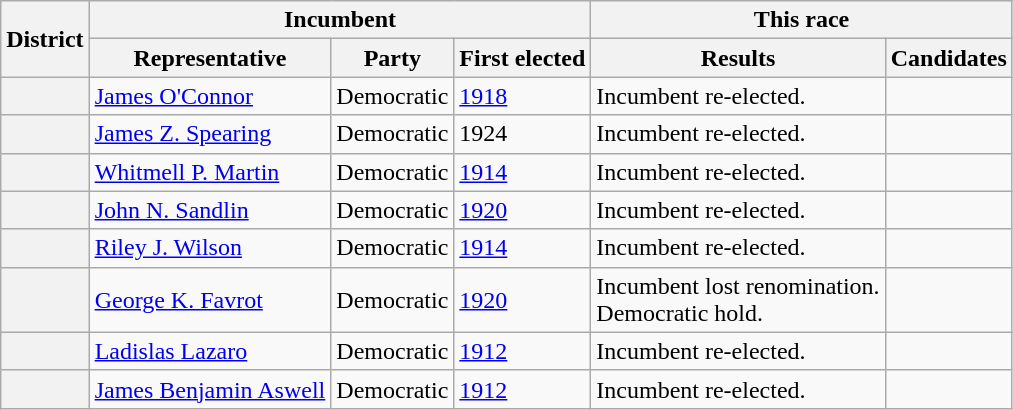<table class=wikitable>
<tr>
<th rowspan=2>District</th>
<th colspan=3>Incumbent</th>
<th colspan=2>This race</th>
</tr>
<tr>
<th>Representative</th>
<th>Party</th>
<th>First elected</th>
<th>Results</th>
<th>Candidates</th>
</tr>
<tr>
<th></th>
<td><a href='#'>James O'Connor</a></td>
<td>Democratic</td>
<td><a href='#'>1918</a></td>
<td>Incumbent re-elected.</td>
<td nowrap></td>
</tr>
<tr>
<th></th>
<td><a href='#'>James Z. Spearing</a></td>
<td>Democratic</td>
<td>1924 </td>
<td>Incumbent re-elected.</td>
<td nowrap></td>
</tr>
<tr>
<th></th>
<td><a href='#'>Whitmell P. Martin</a></td>
<td>Democratic</td>
<td><a href='#'>1914</a></td>
<td>Incumbent re-elected.</td>
<td nowrap></td>
</tr>
<tr>
<th></th>
<td><a href='#'>John N. Sandlin</a></td>
<td>Democratic</td>
<td><a href='#'>1920</a></td>
<td>Incumbent re-elected.</td>
<td nowrap></td>
</tr>
<tr>
<th></th>
<td><a href='#'>Riley J. Wilson</a></td>
<td>Democratic</td>
<td><a href='#'>1914</a></td>
<td>Incumbent re-elected.</td>
<td nowrap></td>
</tr>
<tr>
<th></th>
<td><a href='#'>George K. Favrot</a></td>
<td>Democratic</td>
<td><a href='#'>1920</a></td>
<td>Incumbent lost renomination.<br>Democratic hold.</td>
<td nowrap></td>
</tr>
<tr>
<th></th>
<td><a href='#'>Ladislas Lazaro</a></td>
<td>Democratic</td>
<td><a href='#'>1912</a></td>
<td>Incumbent re-elected.</td>
<td nowrap></td>
</tr>
<tr>
<th></th>
<td><a href='#'>James Benjamin Aswell</a></td>
<td>Democratic</td>
<td><a href='#'>1912</a></td>
<td>Incumbent re-elected.</td>
<td nowrap></td>
</tr>
</table>
